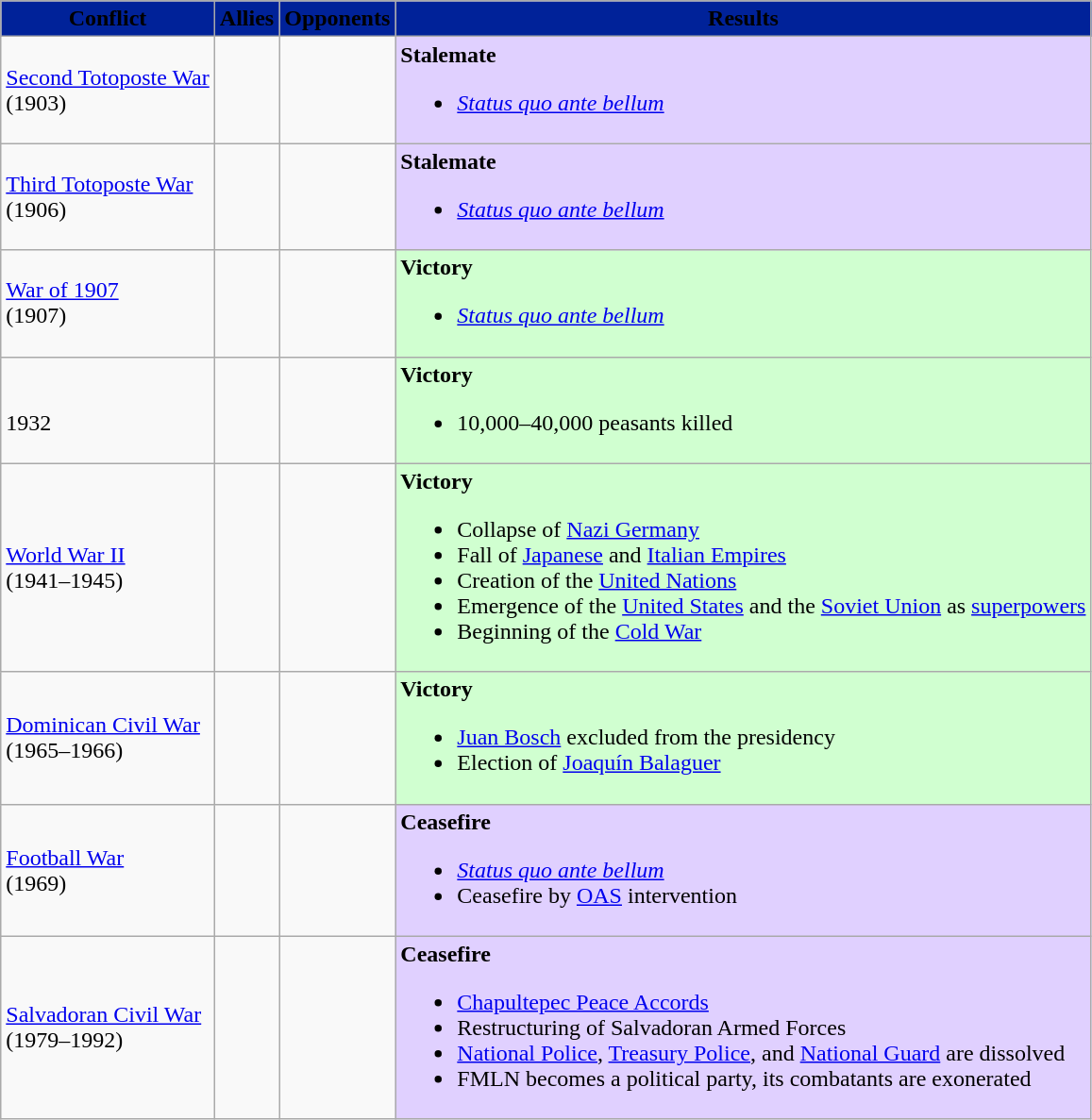<table class="wikitable">
<tr>
<th style="background:#002299" rowspan="1"><span>Conflict</span></th>
<th style="background:#002299" rowspan="1"><span>Allies</span></th>
<th style="background:#002299" rowspan="1"><span>Opponents</span></th>
<th style="background:#002299" rowspan="1"><span>Results</span></th>
</tr>
<tr>
<td><a href='#'>Second Totoposte War</a><br>(1903)</td>
<td></td>
<td></td>
<td style="background:#E0D0FF"><strong>Stalemate</strong><br><ul><li><em><a href='#'>Status quo ante bellum</a></em></li></ul></td>
</tr>
<tr>
<td><a href='#'>Third Totoposte War</a><br>(1906)</td>
<td></td>
<td></td>
<td style="background:#E0D0FF"><strong>Stalemate</strong><br><ul><li><em><a href='#'>Status quo ante bellum</a></em></li></ul></td>
</tr>
<tr>
<td><a href='#'>War of 1907</a><br>(1907)</td>
<td></td>
<td></td>
<td style="background:#D0FFD0"><strong>Victory</strong><br><ul><li><em><a href='#'>Status quo ante bellum</a></em></li></ul></td>
</tr>
<tr>
<td><br>1932</td>
<td></td>
<td></td>
<td style="background:#D0FFD0"><strong>Victory</strong><br><ul><li>10,000–40,000 peasants killed</li></ul></td>
</tr>
<tr>
<td><a href='#'>World War II</a><br>(1941–1945)</td>
<td></td>
<td></td>
<td style="background:#D0FFD0"><strong>Victory</strong><br><ul><li>Collapse of <a href='#'>Nazi Germany</a></li><li>Fall of <a href='#'>Japanese</a> and <a href='#'>Italian Empires</a></li><li>Creation of the <a href='#'>United Nations</a></li><li>Emergence of the <a href='#'>United States</a> and the <a href='#'>Soviet Union</a> as <a href='#'>superpowers</a></li><li>Beginning of the <a href='#'>Cold War</a></li></ul></td>
</tr>
<tr>
<td><a href='#'>Dominican Civil War</a><br>(1965–1966)</td>
<td></td>
<td></td>
<td style="background:#D0FFD0"><strong>Victory</strong><br><ul><li><a href='#'>Juan Bosch</a> excluded from the presidency</li><li>Election of <a href='#'>Joaquín Balaguer</a></li></ul></td>
</tr>
<tr>
<td><a href='#'>Football War</a><br>(1969)</td>
<td></td>
<td></td>
<td style="background:#E0D0FF"><strong>Ceasefire</strong><br><ul><li><em><a href='#'>Status quo ante bellum</a></em></li><li>Ceasefire by <a href='#'>OAS</a> intervention</li></ul></td>
</tr>
<tr>
<td><a href='#'>Salvadoran Civil War</a><br>(1979–1992)</td>
<td></td>
<td></td>
<td style="background:#E0D0FF"><strong>Ceasefire</strong><br><ul><li><a href='#'>Chapultepec Peace Accords</a></li><li>Restructuring of Salvadoran Armed Forces</li><li><a href='#'>National Police</a>, <a href='#'>Treasury Police</a>, and <a href='#'>National Guard</a> are dissolved</li><li>FMLN becomes a political party, its combatants are exonerated</li></ul></td>
</tr>
</table>
